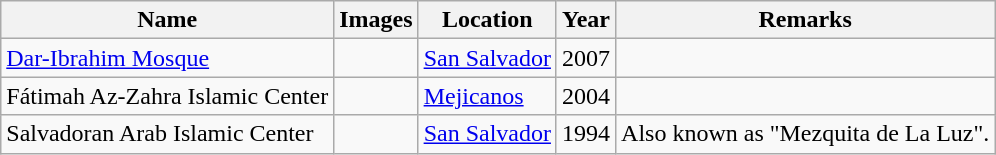<table class="wikitable sortable">
<tr>
<th>Name</th>
<th class="unsortable">Images</th>
<th>Location</th>
<th data-sort-type="data">Year</th>
<th class="unsortable">Remarks</th>
</tr>
<tr valign=top id="El Salvador">
<td><a href='#'>Dar-Ibrahim Mosque</a></td>
<td></td>
<td><a href='#'>San Salvador</a></td>
<td>2007</td>
<td></td>
</tr>
<tr valign=top id="El Salvador">
<td>Fátimah Az-Zahra Islamic Center</td>
<td></td>
<td><a href='#'>Mejicanos</a></td>
<td>2004</td>
<td></td>
</tr>
<tr valign=top id="El Salvador">
<td>Salvadoran Arab Islamic Center</td>
<td></td>
<td><a href='#'>San Salvador</a></td>
<td>1994</td>
<td>Also known as "Mezquita de La Luz".</td>
</tr>
</table>
